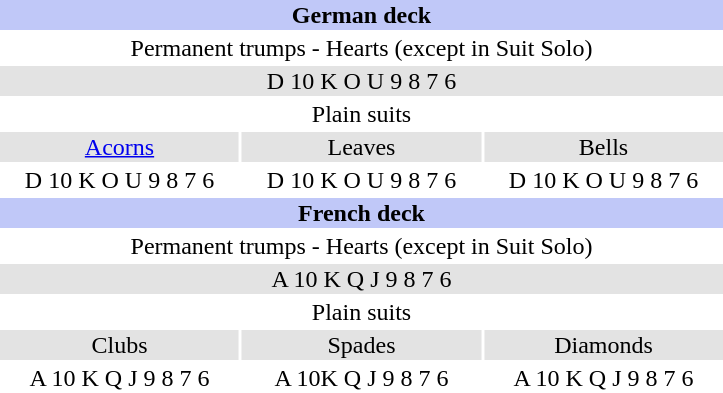<table style="wikitable" style="float: middle; background: #c0c0c0; margin-left: 1em; border-spacing: 1px;">
<tr align="center">
<td style="background: #c0c8f8;" colspan="3" width="480"><strong>German deck</strong></td>
</tr>
<tr align="center">
<td colspan="3">Permanent trumps - Hearts (except in Suit Solo)</td>
</tr>
<tr align="center">
<td colspan="3" style="background: #e3e3e3;">D 10 K O U 9 8 7 6</td>
</tr>
<tr align="center">
<td colspan="3">Plain suits</td>
</tr>
<tr align="center">
<td style="background: #e3e3e3;"><a href='#'>Acorns</a></td>
<td style="background: #e3e3e3;">Leaves</td>
<td style="background: #e3e3e3;">Bells</td>
</tr>
<tr align="center">
<td style="background: #ffffff;">D 10 K O U 9 8 7 6</td>
<td style="background: #ffffff;">D 10 K O U 9 8 7 6</td>
<td style="background: #ffffff;">D 10 K O U 9 8 7 6</td>
</tr>
<tr align="center">
<td style="background: #c0c8f8;" colspan="3" width="480"><strong>French deck</strong></td>
</tr>
<tr align="center">
<td colspan="3">Permanent trumps - Hearts (except in Suit Solo)</td>
</tr>
<tr align="center">
<td colspan="3" style="background: #e3e3e3;">A 10 K Q J 9 8 7 6</td>
</tr>
<tr align="center">
<td colspan="3">Plain suits</td>
</tr>
<tr align="center">
<td style="background: #e3e3e3;">Clubs</td>
<td style="background: #e3e3e3;">Spades</td>
<td style="background: #e3e3e3;">Diamonds</td>
</tr>
<tr align="center">
<td style="background: #ffffff;">A 10 K Q J 9 8 7 6</td>
<td style="background: #ffffff;">A 10K Q J 9 8 7 6</td>
<td style="background: #ffffff;">A 10 K Q J 9 8 7 6</td>
</tr>
</table>
